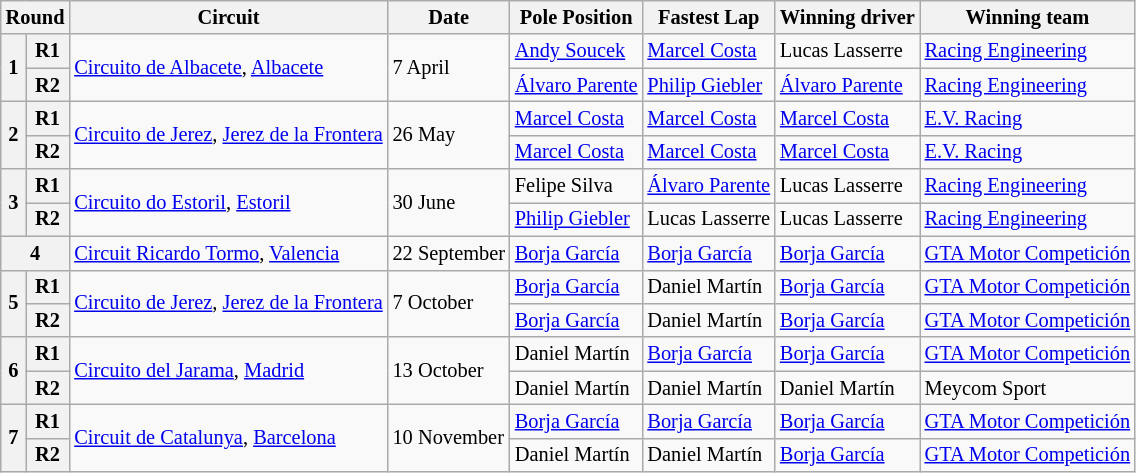<table class="wikitable" style="font-size: 85%;">
<tr>
<th colspan=2>Round</th>
<th>Circuit</th>
<th>Date</th>
<th>Pole Position</th>
<th>Fastest Lap</th>
<th>Winning driver</th>
<th>Winning team</th>
</tr>
<tr>
<th rowspan=2>1</th>
<th>R1</th>
<td rowspan=2> <a href='#'>Circuito de Albacete</a>, <a href='#'>Albacete</a></td>
<td rowspan=2>7 April</td>
<td> <a href='#'>Andy Soucek</a></td>
<td> <a href='#'>Marcel Costa</a></td>
<td> Lucas Lasserre</td>
<td><a href='#'>Racing Engineering</a></td>
</tr>
<tr>
<th>R2</th>
<td nowrap> <a href='#'>Álvaro Parente</a></td>
<td> <a href='#'>Philip Giebler</a></td>
<td> <a href='#'>Álvaro Parente</a></td>
<td><a href='#'>Racing Engineering</a></td>
</tr>
<tr>
<th rowspan=2>2</th>
<th>R1</th>
<td rowspan=2 nowrap> <a href='#'>Circuito de Jerez</a>, <a href='#'>Jerez de la Frontera</a></td>
<td rowspan=2>26 May</td>
<td> <a href='#'>Marcel Costa</a></td>
<td> <a href='#'>Marcel Costa</a></td>
<td> <a href='#'>Marcel Costa</a></td>
<td><a href='#'>E.V. Racing</a></td>
</tr>
<tr>
<th>R2</th>
<td> <a href='#'>Marcel Costa</a></td>
<td> <a href='#'>Marcel Costa</a></td>
<td> <a href='#'>Marcel Costa</a></td>
<td><a href='#'>E.V. Racing</a></td>
</tr>
<tr>
<th rowspan=2>3</th>
<th>R1</th>
<td rowspan=2> <a href='#'>Circuito do Estoril</a>, <a href='#'>Estoril</a></td>
<td rowspan=2>30 June</td>
<td> Felipe Silva</td>
<td> <a href='#'>Álvaro Parente</a></td>
<td> Lucas Lasserre</td>
<td><a href='#'>Racing Engineering</a></td>
</tr>
<tr>
<th>R2</th>
<td> <a href='#'>Philip Giebler</a></td>
<td nowrap> Lucas Lasserre</td>
<td nowrap> Lucas Lasserre</td>
<td><a href='#'>Racing Engineering</a></td>
</tr>
<tr>
<th colspan=2>4</th>
<td> <a href='#'>Circuit Ricardo Tormo</a>, <a href='#'>Valencia</a></td>
<td nowrap>22 September</td>
<td> <a href='#'>Borja García</a></td>
<td> <a href='#'>Borja García</a></td>
<td> <a href='#'>Borja García</a></td>
<td><a href='#'>GTA Motor Competición</a></td>
</tr>
<tr>
<th rowspan=2>5</th>
<th>R1</th>
<td rowspan=2> <a href='#'>Circuito de Jerez</a>, <a href='#'>Jerez de la Frontera</a></td>
<td rowspan=2>7 October</td>
<td> <a href='#'>Borja García</a></td>
<td> Daniel Martín</td>
<td> <a href='#'>Borja García</a></td>
<td><a href='#'>GTA Motor Competición</a></td>
</tr>
<tr>
<th>R2</th>
<td> <a href='#'>Borja García</a></td>
<td> Daniel Martín</td>
<td> <a href='#'>Borja García</a></td>
<td><a href='#'>GTA Motor Competición</a></td>
</tr>
<tr>
<th rowspan=2>6</th>
<th>R1</th>
<td rowspan=2> <a href='#'>Circuito del Jarama</a>, <a href='#'>Madrid</a></td>
<td rowspan=2>13 October</td>
<td> Daniel Martín</td>
<td> <a href='#'>Borja García</a></td>
<td> <a href='#'>Borja García</a></td>
<td><a href='#'>GTA Motor Competición</a></td>
</tr>
<tr>
<th>R2</th>
<td> Daniel Martín</td>
<td> Daniel Martín</td>
<td> Daniel Martín</td>
<td>Meycom Sport</td>
</tr>
<tr>
<th rowspan=2>7</th>
<th>R1</th>
<td rowspan=2> <a href='#'>Circuit de Catalunya</a>, <a href='#'>Barcelona</a></td>
<td rowspan=2>10 November</td>
<td> <a href='#'>Borja García</a></td>
<td> <a href='#'>Borja García</a></td>
<td> <a href='#'>Borja García</a></td>
<td><a href='#'>GTA Motor Competición</a></td>
</tr>
<tr>
<th>R2</th>
<td> Daniel Martín</td>
<td> Daniel Martín</td>
<td> <a href='#'>Borja García</a></td>
<td nowrap><a href='#'>GTA Motor Competición</a></td>
</tr>
</table>
